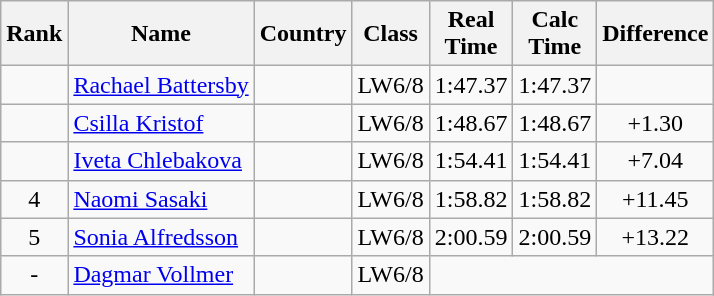<table class="wikitable sortable" style="text-align:center">
<tr>
<th>Rank</th>
<th>Name</th>
<th>Country</th>
<th>Class</th>
<th>Real<br>Time</th>
<th>Calc<br>Time</th>
<th Class="unsortable">Difference</th>
</tr>
<tr>
<td></td>
<td align=left><a href='#'>Rachael Battersby</a></td>
<td align=left></td>
<td>LW6/8</td>
<td>1:47.37</td>
<td>1:47.37</td>
</tr>
<tr>
<td></td>
<td align=left><a href='#'>Csilla Kristof</a></td>
<td align=left></td>
<td>LW6/8</td>
<td>1:48.67</td>
<td>1:48.67</td>
<td>+1.30</td>
</tr>
<tr>
<td></td>
<td align=left><a href='#'>Iveta Chlebakova</a></td>
<td align=left></td>
<td>LW6/8</td>
<td>1:54.41</td>
<td>1:54.41</td>
<td>+7.04</td>
</tr>
<tr>
<td>4</td>
<td align=left><a href='#'>Naomi Sasaki</a></td>
<td align=left></td>
<td>LW6/8</td>
<td>1:58.82</td>
<td>1:58.82</td>
<td>+11.45</td>
</tr>
<tr>
<td>5</td>
<td align=left><a href='#'>Sonia Alfredsson</a></td>
<td align=left></td>
<td>LW6/8</td>
<td>2:00.59</td>
<td>2:00.59</td>
<td>+13.22</td>
</tr>
<tr>
<td>-</td>
<td align=left><a href='#'>Dagmar Vollmer</a></td>
<td align=left></td>
<td>LW6/8</td>
<td colspan=3></td>
</tr>
</table>
